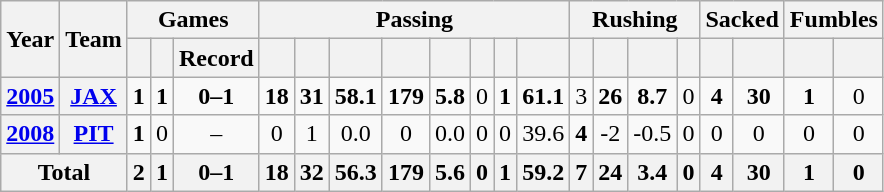<table class="wikitable" style="text-align: center;">
<tr>
<th rowspan="2">Year</th>
<th rowspan="2">Team</th>
<th colspan="3">Games</th>
<th colspan="8">Passing</th>
<th colspan="4">Rushing</th>
<th colspan="2">Sacked</th>
<th colspan="2">Fumbles</th>
</tr>
<tr>
<th></th>
<th></th>
<th>Record</th>
<th></th>
<th></th>
<th></th>
<th></th>
<th></th>
<th></th>
<th></th>
<th></th>
<th></th>
<th></th>
<th></th>
<th></th>
<th></th>
<th></th>
<th></th>
<th></th>
</tr>
<tr>
<th><a href='#'>2005</a></th>
<th><a href='#'>JAX</a></th>
<td><strong>1</strong></td>
<td><strong>1</strong></td>
<td><strong>0–1</strong></td>
<td><strong>18</strong></td>
<td><strong>31</strong></td>
<td><strong>58.1</strong></td>
<td><strong>179</strong></td>
<td><strong>5.8</strong></td>
<td>0</td>
<td><strong>1</strong></td>
<td><strong>61.1</strong></td>
<td>3</td>
<td><strong>26</strong></td>
<td><strong>8.7</strong></td>
<td>0</td>
<td><strong>4</strong></td>
<td><strong>30</strong></td>
<td><strong>1</strong></td>
<td>0</td>
</tr>
<tr>
<th><a href='#'>2008</a></th>
<th><a href='#'>PIT</a></th>
<td><strong>1</strong></td>
<td>0</td>
<td>–</td>
<td>0</td>
<td>1</td>
<td>0.0</td>
<td>0</td>
<td>0.0</td>
<td>0</td>
<td>0</td>
<td>39.6</td>
<td><strong>4</strong></td>
<td>-2</td>
<td>-0.5</td>
<td>0</td>
<td>0</td>
<td>0</td>
<td>0</td>
<td>0</td>
</tr>
<tr>
<th colspan="2">Total</th>
<th>2</th>
<th>1</th>
<th>0–1</th>
<th>18</th>
<th>32</th>
<th>56.3</th>
<th>179</th>
<th>5.6</th>
<th>0</th>
<th>1</th>
<th>59.2</th>
<th>7</th>
<th>24</th>
<th>3.4</th>
<th>0</th>
<th>4</th>
<th>30</th>
<th>1</th>
<th>0</th>
</tr>
</table>
